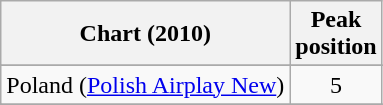<table class="wikitable sortable">
<tr>
<th>Chart (2010)</th>
<th>Peak<br>position</th>
</tr>
<tr>
</tr>
<tr>
</tr>
<tr>
</tr>
<tr>
</tr>
<tr>
</tr>
<tr>
</tr>
<tr>
</tr>
<tr>
</tr>
<tr>
</tr>
<tr>
</tr>
<tr>
</tr>
<tr>
</tr>
<tr>
</tr>
<tr>
</tr>
<tr>
<td>Poland (<a href='#'>Polish Airplay New</a>)</td>
<td align="center">5</td>
</tr>
<tr>
</tr>
<tr>
</tr>
<tr>
</tr>
<tr>
</tr>
<tr>
</tr>
<tr>
</tr>
<tr>
</tr>
</table>
